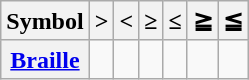<table class="wikitable" style="text-align:center;white-space: nowrap;">
<tr>
<th>Symbol</th>
<th>></th>
<th><</th>
<th>≥</th>
<th>≤</th>
<th>≧</th>
<th>≦</th>
</tr>
<tr>
<th><a href='#'>Braille</a></th>
<td></td>
<td></td>
<td></td>
<td></td>
<td></td>
<td></td>
</tr>
</table>
